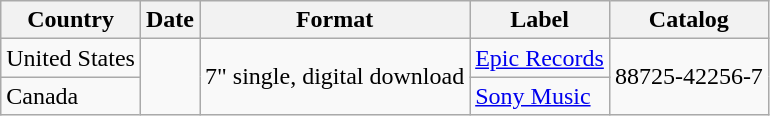<table class="wikitable">
<tr>
<th>Country</th>
<th>Date</th>
<th>Format</th>
<th>Label</th>
<th>Catalog</th>
</tr>
<tr>
<td>United States</td>
<td rowspan="2"></td>
<td rowspan="2">7" single, digital download</td>
<td><a href='#'>Epic Records</a></td>
<td rowspan="2">88725-42256-7</td>
</tr>
<tr>
<td>Canada</td>
<td><a href='#'>Sony Music</a></td>
</tr>
</table>
